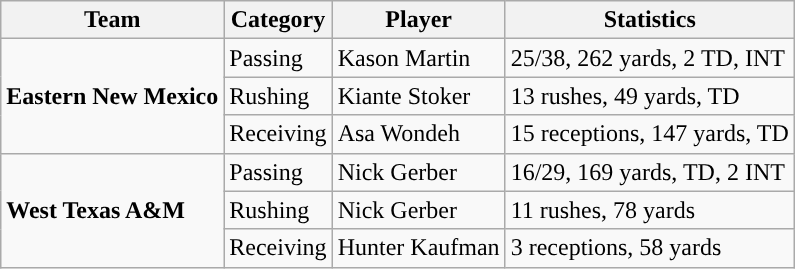<table class="wikitable" style="float: left;">
<tr>
<th>Team</th>
<th>Category</th>
<th>Player</th>
<th>Statistics</th>
</tr>
<tr>
<td rowspan=3><strong>Eastern New Mexico</strong></td>
<td>Passing</td>
<td>Kason Martin</td>
<td>25/38, 262 yards, 2 TD, INT</td>
</tr>
<tr>
<td>Rushing</td>
<td>Kiante Stoker</td>
<td>13 rushes, 49 yards, TD</td>
</tr>
<tr>
<td>Receiving</td>
<td>Asa Wondeh</td>
<td>15 receptions, 147 yards, TD</td>
</tr>
<tr>
<td rowspan=3><strong>West Texas A&M</strong></td>
<td>Passing</td>
<td>Nick Gerber</td>
<td>16/29, 169 yards, TD, 2 INT</td>
</tr>
<tr>
<td>Rushing</td>
<td>Nick Gerber</td>
<td>11 rushes, 78 yards</td>
</tr>
<tr>
<td>Receiving</td>
<td>Hunter Kaufman</td>
<td>3 receptions, 58 yards</td>
</tr>
</table>
